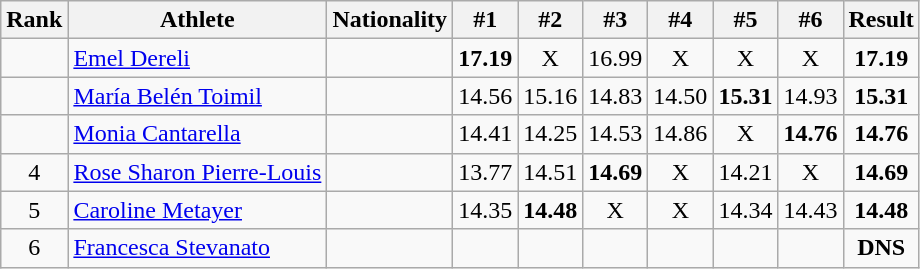<table class="wikitable sortable" style="text-align:center">
<tr>
<th>Rank</th>
<th>Athlete</th>
<th>Nationality</th>
<th>#1</th>
<th>#2</th>
<th>#3</th>
<th>#4</th>
<th>#5</th>
<th>#6</th>
<th>Result</th>
</tr>
<tr>
<td></td>
<td align="left"><a href='#'>Emel Dereli</a></td>
<td align="left"></td>
<td><strong>17.19</strong></td>
<td>X</td>
<td>16.99</td>
<td>X</td>
<td>X</td>
<td>X</td>
<td><strong>17.19</strong></td>
</tr>
<tr>
<td></td>
<td align="left"><a href='#'>María Belén Toimil</a></td>
<td align="left"></td>
<td>14.56</td>
<td>15.16</td>
<td>14.83</td>
<td>14.50</td>
<td><strong>15.31</strong></td>
<td>14.93</td>
<td><strong>15.31</strong></td>
</tr>
<tr>
<td></td>
<td align="left"><a href='#'>Monia Cantarella</a></td>
<td align="left"></td>
<td>14.41</td>
<td>14.25</td>
<td>14.53</td>
<td>14.86</td>
<td>X</td>
<td><strong>14.76</strong></td>
<td><strong>14.76</strong></td>
</tr>
<tr>
<td>4</td>
<td align="left"><a href='#'>Rose Sharon Pierre-Louis</a></td>
<td align="left"></td>
<td>13.77</td>
<td>14.51</td>
<td><strong>14.69</strong></td>
<td>X</td>
<td>14.21</td>
<td>X</td>
<td><strong>14.69</strong></td>
</tr>
<tr>
<td>5</td>
<td align="left"><a href='#'>Caroline Metayer</a></td>
<td align="left"></td>
<td>14.35</td>
<td><strong>14.48</strong></td>
<td>X</td>
<td>X</td>
<td>14.34</td>
<td>14.43</td>
<td><strong>14.48</strong></td>
</tr>
<tr>
<td>6</td>
<td align="left"><a href='#'>Francesca Stevanato</a></td>
<td align="left"></td>
<td></td>
<td></td>
<td></td>
<td></td>
<td></td>
<td></td>
<td><strong>DNS</strong></td>
</tr>
</table>
